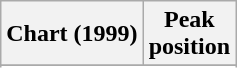<table class="wikitable sortable plainrowheaders">
<tr>
<th>Chart (1999)</th>
<th>Peak<br>position</th>
</tr>
<tr>
</tr>
<tr>
</tr>
<tr>
</tr>
<tr>
</tr>
</table>
